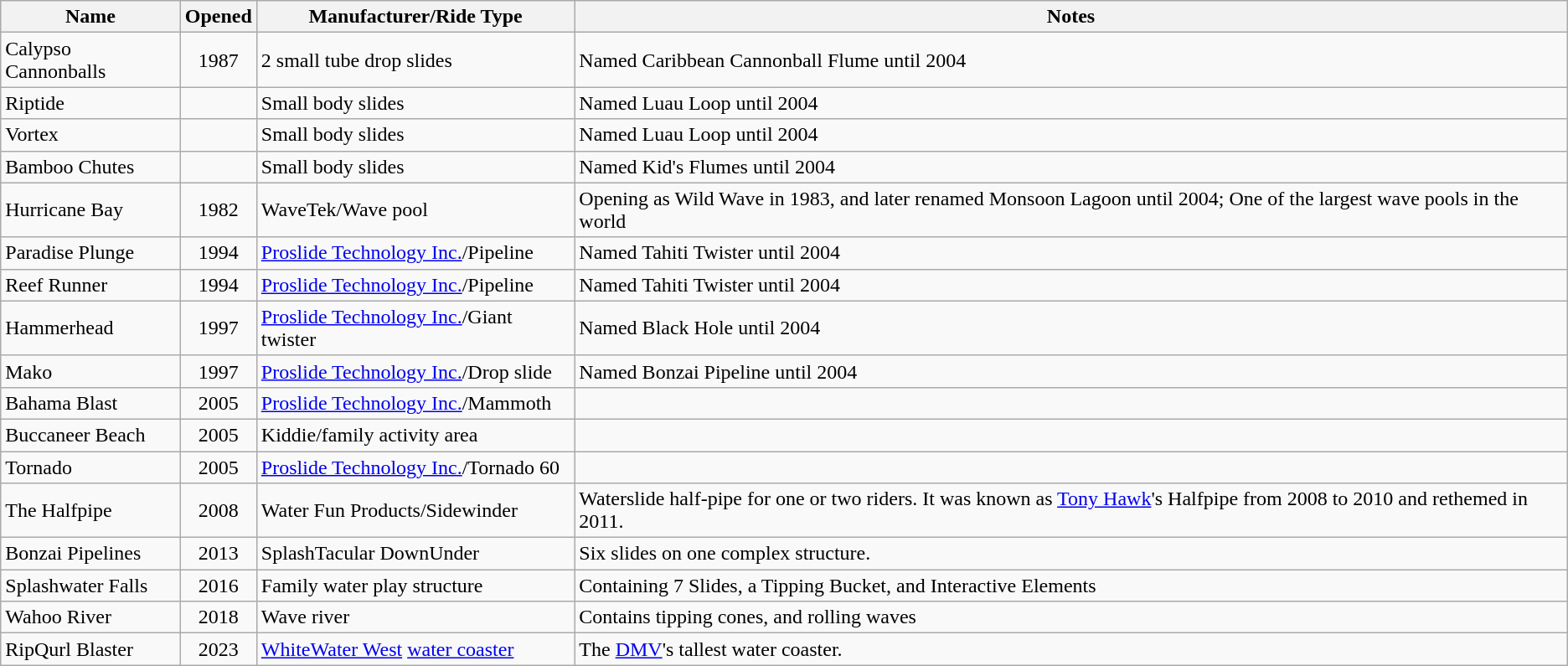<table class="wikitable sortable">
<tr>
<th>Name</th>
<th>Opened</th>
<th>Manufacturer/Ride Type</th>
<th class="unsortable">Notes</th>
</tr>
<tr>
<td>Calypso Cannonballs</td>
<td align=center>1987</td>
<td>2 small tube drop slides</td>
<td>Named Caribbean Cannonball Flume until 2004</td>
</tr>
<tr>
<td>Riptide</td>
<td align=center></td>
<td>Small body slides</td>
<td>Named Luau Loop until 2004</td>
</tr>
<tr>
<td>Vortex</td>
<td align=center></td>
<td>Small body slides</td>
<td>Named Luau Loop until 2004</td>
</tr>
<tr>
<td>Bamboo Chutes</td>
<td></td>
<td>Small body slides</td>
<td>Named Kid's Flumes until 2004</td>
</tr>
<tr>
<td>Hurricane Bay</td>
<td align=center>1982</td>
<td>WaveTek/Wave pool</td>
<td>Opening as Wild Wave in 1983, and later renamed Monsoon Lagoon until 2004; One of the largest wave pools in the world</td>
</tr>
<tr>
<td>Paradise Plunge</td>
<td align=center>1994</td>
<td><a href='#'>Proslide Technology Inc.</a>/Pipeline</td>
<td>Named Tahiti Twister until 2004</td>
</tr>
<tr>
<td>Reef Runner</td>
<td align=center>1994</td>
<td><a href='#'>Proslide Technology Inc.</a>/Pipeline</td>
<td>Named Tahiti Twister until 2004</td>
</tr>
<tr>
<td>Hammerhead</td>
<td align=center>1997</td>
<td><a href='#'>Proslide Technology Inc.</a>/Giant twister</td>
<td>Named Black Hole until 2004</td>
</tr>
<tr>
<td>Mako</td>
<td align=center>1997</td>
<td><a href='#'>Proslide Technology Inc.</a>/Drop slide</td>
<td>Named Bonzai Pipeline until 2004</td>
</tr>
<tr>
<td>Bahama Blast</td>
<td align=center>2005</td>
<td><a href='#'>Proslide Technology Inc.</a>/Mammoth</td>
<td></td>
</tr>
<tr>
<td>Buccaneer Beach</td>
<td align=center>2005</td>
<td>Kiddie/family activity area</td>
<td></td>
</tr>
<tr>
<td>Tornado</td>
<td align=center>2005</td>
<td><a href='#'>Proslide Technology Inc.</a>/Tornado 60</td>
<td></td>
</tr>
<tr>
<td>The Halfpipe</td>
<td align=center>2008</td>
<td>Water Fun Products/Sidewinder</td>
<td>Waterslide half-pipe for one or two riders. It was known as <a href='#'>Tony Hawk</a>'s Halfpipe from 2008 to 2010 and rethemed in 2011.</td>
</tr>
<tr>
<td>Bonzai Pipelines</td>
<td align=center>2013</td>
<td>SplashTacular DownUnder</td>
<td>Six slides on one complex structure.</td>
</tr>
<tr>
<td>Splashwater Falls</td>
<td align=center>2016</td>
<td>Family water play structure</td>
<td>Containing 7 Slides, a Tipping Bucket, and Interactive Elements</td>
</tr>
<tr>
<td>Wahoo River</td>
<td align=center>2018</td>
<td>Wave river</td>
<td>Contains tipping cones, and rolling waves</td>
</tr>
<tr>
<td>RipQurl Blaster</td>
<td align=center>2023</td>
<td><a href='#'>WhiteWater West</a> <a href='#'>water coaster</a></td>
<td>The <a href='#'>DMV</a>'s tallest water coaster.</td>
</tr>
</table>
